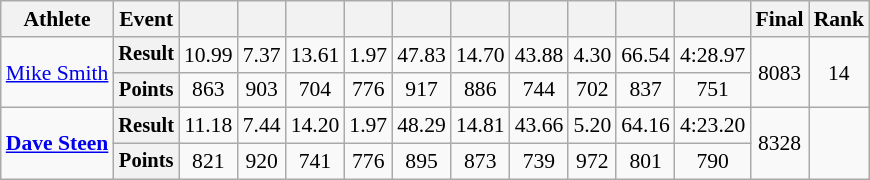<table class=wikitable style="font-size:90%;">
<tr>
<th>Athlete</th>
<th>Event</th>
<th></th>
<th></th>
<th></th>
<th></th>
<th></th>
<th></th>
<th></th>
<th></th>
<th></th>
<th></th>
<th>Final</th>
<th>Rank</th>
</tr>
<tr align=center>
<td align=left rowspan=2><a href='#'>Mike Smith</a></td>
<th style="font-size:95%">Result</th>
<td>10.99</td>
<td>7.37</td>
<td>13.61</td>
<td>1.97</td>
<td>47.83</td>
<td>14.70</td>
<td>43.88</td>
<td>4.30</td>
<td>66.54</td>
<td>4:28.97</td>
<td rowspan=2>8083</td>
<td rowspan=2>14</td>
</tr>
<tr align=center>
<th style="font-size:95%">Points</th>
<td>863</td>
<td>903</td>
<td>704</td>
<td>776</td>
<td>917</td>
<td>886</td>
<td>744</td>
<td>702</td>
<td>837</td>
<td>751</td>
</tr>
<tr align=center>
<td align=left rowspan=2><strong><a href='#'>Dave Steen</a></strong></td>
<th style="font-size:95%">Result</th>
<td>11.18</td>
<td>7.44</td>
<td>14.20</td>
<td>1.97</td>
<td>48.29</td>
<td>14.81</td>
<td>43.66</td>
<td>5.20</td>
<td>64.16</td>
<td>4:23.20</td>
<td rowspan=2>8328</td>
<td rowspan=2></td>
</tr>
<tr align=center>
<th style="font-size:95%">Points</th>
<td>821</td>
<td>920</td>
<td>741</td>
<td>776</td>
<td>895</td>
<td>873</td>
<td>739</td>
<td>972</td>
<td>801</td>
<td>790</td>
</tr>
</table>
